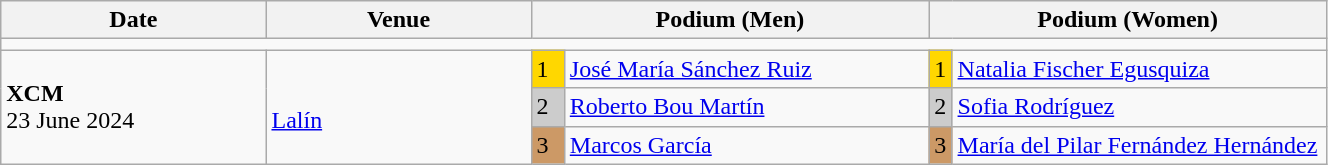<table class="wikitable" width=70%>
<tr>
<th>Date</th>
<th width=20%>Venue</th>
<th colspan=2 width=30%>Podium (Men)</th>
<th colspan=2 width=30%>Podium (Women)</th>
</tr>
<tr>
<td colspan=6></td>
</tr>
<tr>
<td rowspan=3><strong>XCM</strong> <br> 23 June 2024</td>
<td rowspan=3><br><a href='#'>Lalín</a></td>
<td bgcolor=FFD700>1</td>
<td><a href='#'>José María Sánchez Ruiz</a></td>
<td bgcolor=FFD700>1</td>
<td><a href='#'>Natalia Fischer Egusquiza</a></td>
</tr>
<tr>
<td bgcolor=CCCCCC>2</td>
<td><a href='#'>Roberto Bou Martín</a></td>
<td bgcolor=CCCCCC>2</td>
<td><a href='#'>Sofia Rodríguez</a></td>
</tr>
<tr>
<td bgcolor=CC9966>3</td>
<td><a href='#'>Marcos García</a></td>
<td bgcolor=CC9966>3</td>
<td><a href='#'>María del Pilar Fernández Hernández</a></td>
</tr>
</table>
